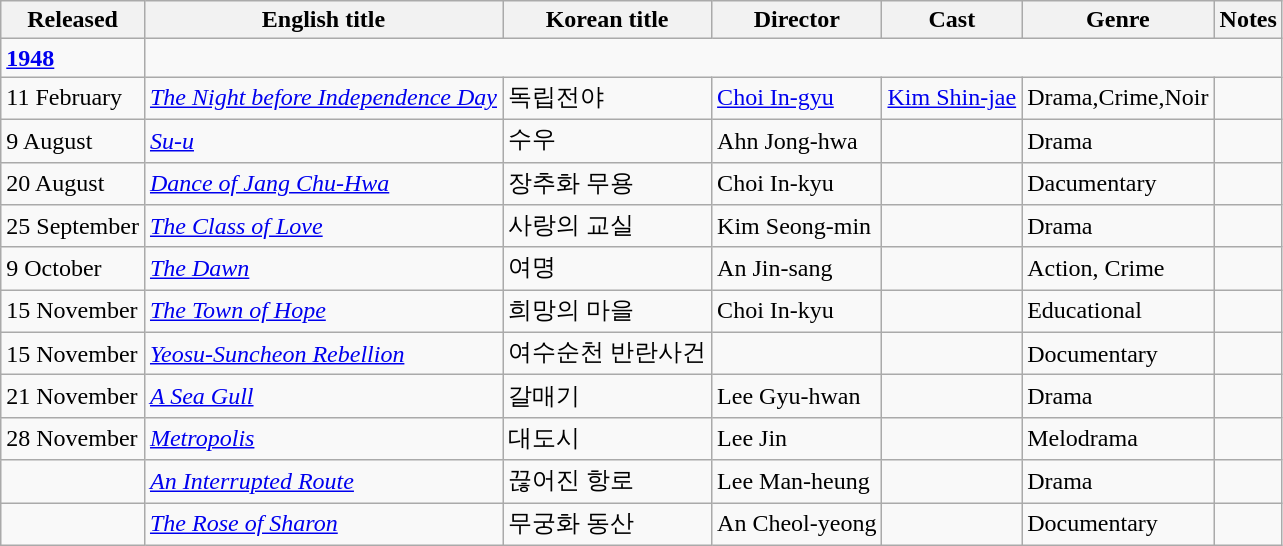<table class="wikitable">
<tr>
<th>Released</th>
<th>English title</th>
<th>Korean title</th>
<th>Director</th>
<th>Cast</th>
<th>Genre</th>
<th>Notes</th>
</tr>
<tr>
<td><strong><a href='#'>1948</a></strong></td>
</tr>
<tr>
<td>11 February</td>
<td><em><a href='#'>The Night before Independence Day</a></em></td>
<td>독립전야</td>
<td><a href='#'>Choi In-gyu</a></td>
<td><a href='#'>Kim Shin-jae</a></td>
<td>Drama,Crime,Noir</td>
<td></td>
</tr>
<tr>
<td>9 August</td>
<td><em><a href='#'>Su-u</a></em></td>
<td>수우</td>
<td>Ahn Jong-hwa</td>
<td></td>
<td>Drama</td>
<td></td>
</tr>
<tr>
<td>20 August</td>
<td><em><a href='#'>Dance of Jang Chu-Hwa</a></em></td>
<td>장추화 무용</td>
<td>Choi In-kyu</td>
<td></td>
<td>Dacumentary</td>
<td></td>
</tr>
<tr>
<td>25 September</td>
<td><em><a href='#'>The Class of Love</a></em></td>
<td>사랑의 교실</td>
<td>Kim Seong-min</td>
<td></td>
<td>Drama</td>
<td></td>
</tr>
<tr>
<td>9 October</td>
<td><em><a href='#'>The Dawn</a></em></td>
<td>여명</td>
<td>An Jin-sang</td>
<td></td>
<td>Action, Crime</td>
<td></td>
</tr>
<tr>
<td>15 November</td>
<td><em><a href='#'>The Town of Hope</a></em></td>
<td>희망의 마을</td>
<td>Choi In-kyu</td>
<td></td>
<td>Educational</td>
<td></td>
</tr>
<tr>
<td>15 November</td>
<td><em><a href='#'>Yeosu-Suncheon Rebellion</a></em></td>
<td>여수순천 반란사건</td>
<td></td>
<td></td>
<td>Documentary</td>
<td></td>
</tr>
<tr>
<td>21 November</td>
<td><em><a href='#'>A Sea Gull</a></em></td>
<td>갈매기</td>
<td>Lee Gyu-hwan</td>
<td></td>
<td>Drama</td>
<td></td>
</tr>
<tr>
<td>28 November</td>
<td><em><a href='#'>Metropolis</a></em></td>
<td>대도시</td>
<td>Lee Jin</td>
<td></td>
<td>Melodrama</td>
<td></td>
</tr>
<tr>
<td></td>
<td><em><a href='#'>An Interrupted Route</a></em></td>
<td>끊어진 항로</td>
<td>Lee Man-heung</td>
<td></td>
<td>Drama</td>
<td></td>
</tr>
<tr>
<td></td>
<td><em><a href='#'>The Rose of Sharon</a></em></td>
<td>무궁화 동산</td>
<td>An Cheol-yeong</td>
<td></td>
<td>Documentary</td>
<td></td>
</tr>
</table>
